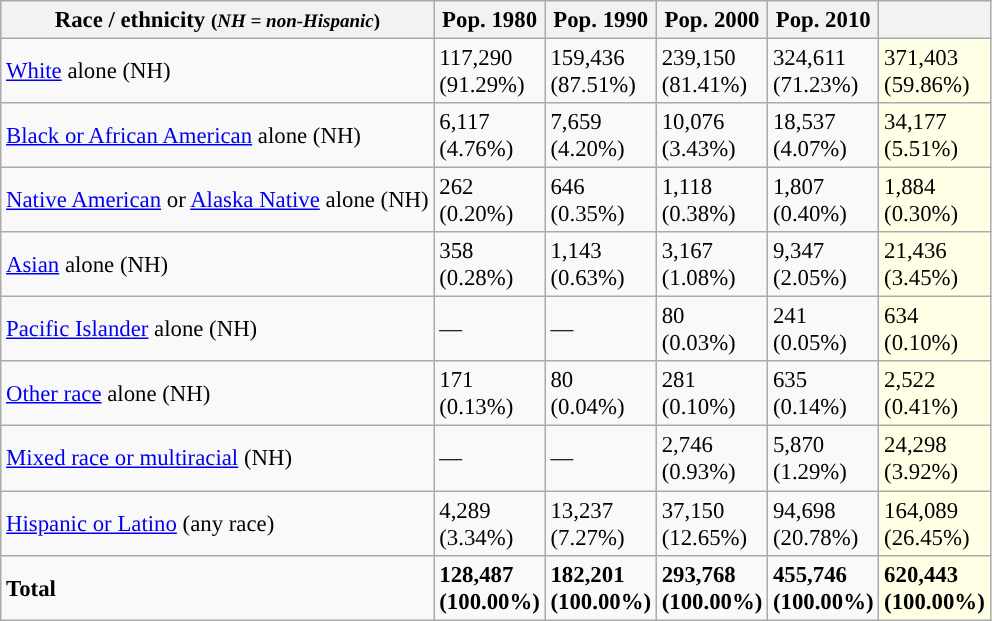<table class="wikitable sortable collapsible" style="font-size: 95%;">
<tr>
<th>Race / ethnicity <small>(<em>NH = non-Hispanic</em>)</small></th>
<th>Pop. 1980</th>
<th>Pop. 1990</th>
<th>Pop. 2000</th>
<th>Pop. 2010</th>
<th></th>
</tr>
<tr>
<td><a href='#'>White</a> alone (NH)</td>
<td>117,290<br>(91.29%)</td>
<td>159,436<br>(87.51%)</td>
<td>239,150<br>(81.41%)</td>
<td>324,611<br>(71.23%)</td>
<td style='background: #ffffe6;'>371,403<br>(59.86%)</td>
</tr>
<tr>
<td><a href='#'>Black or African American</a> alone (NH)</td>
<td>6,117<br>(4.76%)</td>
<td>7,659<br>(4.20%)</td>
<td>10,076<br>(3.43%)</td>
<td>18,537<br>(4.07%)</td>
<td style='background: #ffffe6;'>34,177<br>(5.51%)</td>
</tr>
<tr>
<td><a href='#'>Native American</a> or <a href='#'>Alaska Native</a> alone (NH)</td>
<td>262<br>(0.20%)</td>
<td>646<br>(0.35%)</td>
<td>1,118<br>(0.38%)</td>
<td>1,807<br>(0.40%)</td>
<td style='background: #ffffe6;'>1,884<br>(0.30%)</td>
</tr>
<tr>
<td><a href='#'>Asian</a> alone (NH)</td>
<td>358<br>(0.28%)</td>
<td>1,143<br>(0.63%)</td>
<td>3,167<br>(1.08%)</td>
<td>9,347<br>(2.05%)</td>
<td style='background: #ffffe6;'>21,436<br>(3.45%)</td>
</tr>
<tr>
<td><a href='#'>Pacific Islander</a> alone (NH)</td>
<td>—</td>
<td>—</td>
<td>80<br>(0.03%)</td>
<td>241<br>(0.05%)</td>
<td style='background: #ffffe6;'>634<br>(0.10%)</td>
</tr>
<tr>
<td><a href='#'>Other race</a> alone (NH)</td>
<td>171<br>(0.13%)</td>
<td>80<br>(0.04%)</td>
<td>281<br>(0.10%)</td>
<td>635<br>(0.14%)</td>
<td style='background: #ffffe6;'>2,522<br>(0.41%)</td>
</tr>
<tr>
<td><a href='#'>Mixed race or multiracial</a> (NH)</td>
<td>—</td>
<td>—</td>
<td>2,746<br>(0.93%)</td>
<td>5,870<br>(1.29%)</td>
<td style='background: #ffffe6;'>24,298<br>(3.92%)</td>
</tr>
<tr>
<td><a href='#'>Hispanic or Latino</a> (any race)</td>
<td>4,289<br>(3.34%)</td>
<td>13,237<br>(7.27%)</td>
<td>37,150<br>(12.65%)</td>
<td>94,698<br>(20.78%)</td>
<td style='background: #ffffe6;'>164,089<br>(26.45%)</td>
</tr>
<tr>
<td><strong>Total</strong></td>
<td><strong>128,487<br>(100.00%)</strong></td>
<td><strong>182,201<br>(100.00%)</strong></td>
<td><strong>293,768<br>(100.00%)</strong></td>
<td><strong>455,746<br>(100.00%)</strong></td>
<td style='background: #ffffe6;'><strong>620,443<br>(100.00%)</strong></td>
</tr>
</table>
